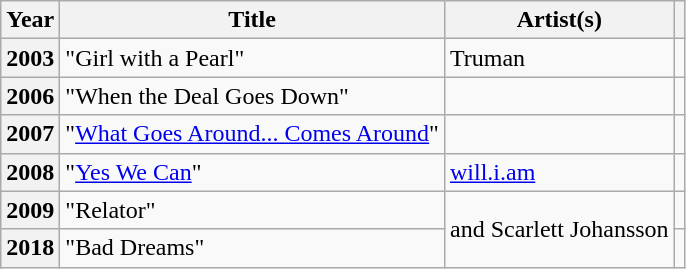<table class="wikitable plainrowheaders sortable">
<tr>
<th scope="col">Year</th>
<th scope="col">Title</th>
<th scope="col">Artist(s)</th>
<th scope="col" class="unsortable"></th>
</tr>
<tr>
<th scope="row">2003</th>
<td>"Girl with a Pearl"</td>
<td>Truman</td>
<td></td>
</tr>
<tr>
<th scope="row">2006</th>
<td>"When the Deal Goes Down"</td>
<td></td>
<td></td>
</tr>
<tr>
<th scope="row">2007</th>
<td>"<a href='#'>What Goes Around... Comes Around</a>"</td>
<td></td>
<td></td>
</tr>
<tr>
<th scope="row">2008</th>
<td>"<a href='#'>Yes We Can</a>"</td>
<td><a href='#'>will.i.am</a></td>
<td></td>
</tr>
<tr>
<th scope="row">2009</th>
<td>"Relator"</td>
<td rowspan="2"> and Scarlett Johansson</td>
<td></td>
</tr>
<tr>
<th scope="row">2018</th>
<td>"Bad Dreams"</td>
<td></td>
</tr>
</table>
